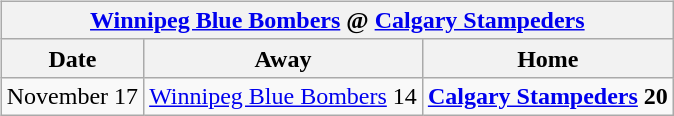<table cellspacing="10">
<tr>
<td valign="top"><br><table class="wikitable">
<tr>
<th colspan="4"><a href='#'>Winnipeg Blue Bombers</a> @ <a href='#'>Calgary Stampeders</a></th>
</tr>
<tr>
<th>Date</th>
<th>Away</th>
<th>Home</th>
</tr>
<tr>
<td>November 17</td>
<td><a href='#'>Winnipeg Blue Bombers</a> 14</td>
<td><strong><a href='#'>Calgary Stampeders</a> 20</strong></td>
</tr>
</table>
</td>
</tr>
</table>
